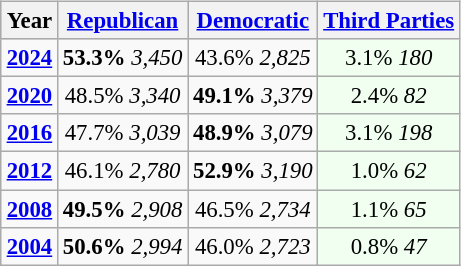<table class="wikitable" style="float:right; font-size:95%;">
<tr bgcolor=lightgrey>
<th>Year</th>
<th><a href='#'>Republican</a></th>
<th><a href='#'>Democratic</a></th>
<th><a href='#'>Third Parties</a></th>
</tr>
<tr>
<td style="text-align:center;" ><strong><a href='#'>2024</a></strong></td>
<td style="text-align:center;" ><strong>53.3%</strong> <em>3,450</em></td>
<td style="text-align:center;" >43.6% <em>2,825</em></td>
<td style="text-align:center; background:honeyDew;">3.1% <em>180</em></td>
</tr>
<tr>
<td style="text-align:center;" ><strong><a href='#'>2020</a></strong></td>
<td style="text-align:center;" >48.5% <em>3,340</em></td>
<td style="text-align:center;" ><strong>49.1%</strong> <em>3,379</em></td>
<td style="text-align:center; background:honeyDew;">2.4% <em>82</em></td>
</tr>
<tr>
<td style="text-align:center;" ><strong><a href='#'>2016</a></strong></td>
<td style="text-align:center;" >47.7% <em>3,039</em></td>
<td style="text-align:center;" ><strong>48.9%</strong> <em>3,079</em></td>
<td style="text-align:center; background:honeyDew;">3.1% <em>198</em></td>
</tr>
<tr>
<td style="text-align:center;" ><strong><a href='#'>2012</a></strong></td>
<td style="text-align:center;" >46.1% <em>2,780</em></td>
<td style="text-align:center;" ><strong>52.9%</strong> <em>3,190</em></td>
<td style="text-align:center; background:honeyDew;">1.0% <em>62</em></td>
</tr>
<tr>
<td style="text-align:center;" ><strong><a href='#'>2008</a></strong></td>
<td style="text-align:center;" ><strong>49.5%</strong> <em>2,908</em></td>
<td style="text-align:center;" >46.5% <em>2,734</em></td>
<td style="text-align:center; background:honeyDew;">1.1% <em>65</em></td>
</tr>
<tr>
<td style="text-align:center;" ><strong><a href='#'>2004</a></strong></td>
<td style="text-align:center;" ><strong>50.6%</strong> <em>2,994</em></td>
<td style="text-align:center;" >46.0% <em>2,723</em></td>
<td style="text-align:center; background:honeyDew;">0.8% <em>47</em></td>
</tr>
</table>
